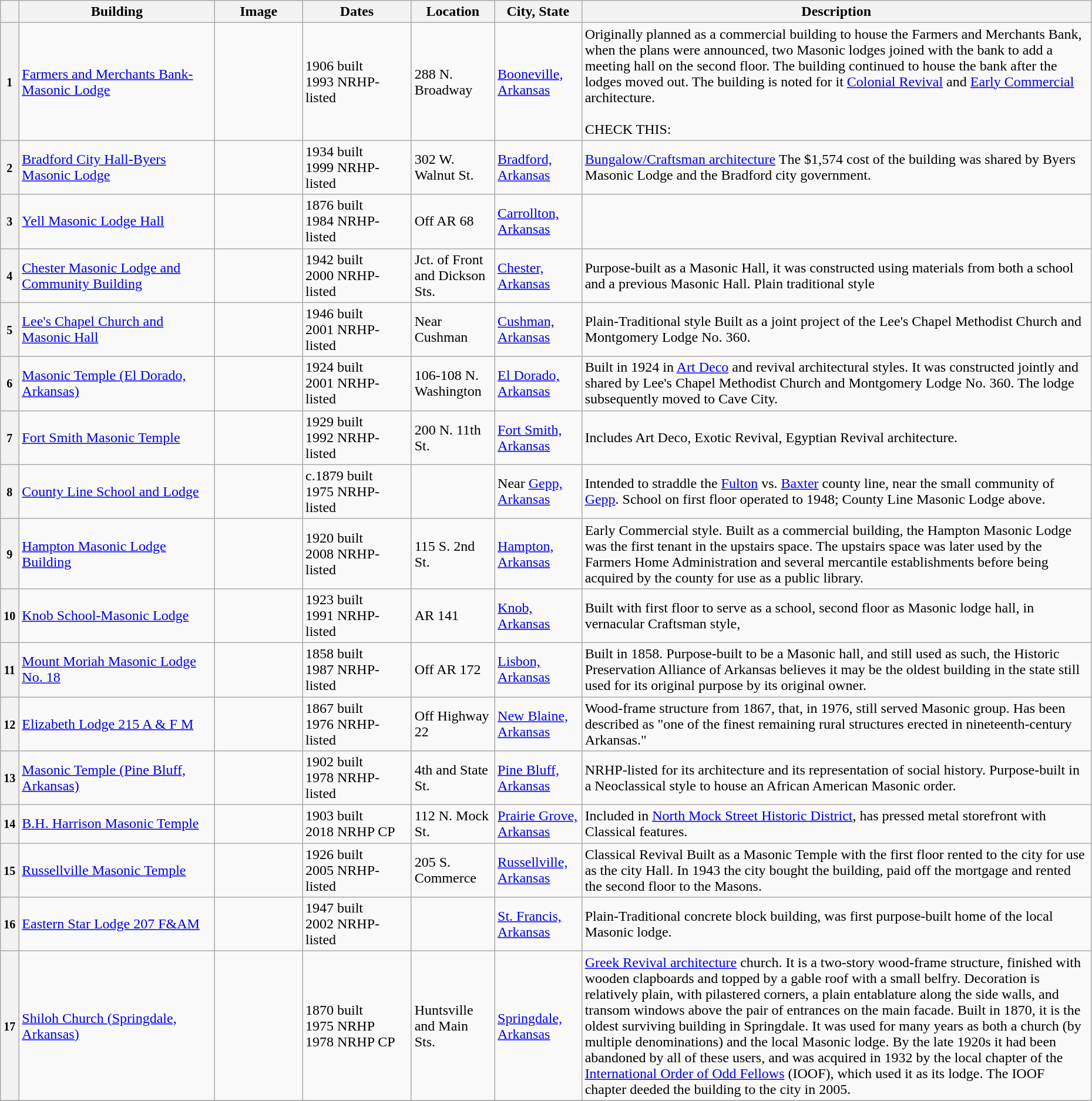<table class="wikitable sortable" style="width:98%">
<tr>
<th></th>
<th width = 18%><strong>Building</strong></th>
<th width = 8% class="unsortable"><strong>Image</strong></th>
<th width = 10%><strong>Dates</strong></th>
<th><strong>Location</strong></th>
<th width = 8%><strong>City, State</strong></th>
<th class="unsortable"><strong>Description</strong></th>
</tr>
<tr ->
<th><small>1</small></th>
<td><a href='#'>Farmers and Merchants Bank-Masonic Lodge</a></td>
<td></td>
<td>1906 built<br>1993 NRHP-listed</td>
<td>288 N. Broadway<br><small></small></td>
<td><a href='#'>Booneville, Arkansas</a></td>
<td>Originally planned as a commercial building to house the Farmers and Merchants Bank, when the plans were announced, two Masonic lodges joined with the bank to add a meeting hall on the second floor.  The building continued to house the bank after the lodges moved out.  The building is noted for it <a href='#'>Colonial Revival</a> and <a href='#'>Early Commercial</a> architecture.<br><br>CHECK THIS:</td>
</tr>
<tr ->
<th><small>2</small></th>
<td><a href='#'>Bradford City Hall-Byers Masonic Lodge</a></td>
<td></td>
<td>1934 built<br>1999 NRHP-listed</td>
<td>302 W. Walnut St.<br><small></small></td>
<td><a href='#'>Bradford, Arkansas</a></td>
<td><a href='#'>Bungalow/Craftsman architecture</a>  The $1,574 cost of the building was shared by Byers Masonic Lodge and the Bradford city government.</td>
</tr>
<tr ->
<th><small>3</small></th>
<td><a href='#'>Yell Masonic Lodge Hall</a></td>
<td></td>
<td>1876 built<br>1984 NRHP-listed</td>
<td>Off AR 68<br><small></small></td>
<td><a href='#'>Carrollton, Arkansas</a></td>
<td></td>
</tr>
<tr ->
<th><small>4</small></th>
<td><a href='#'>Chester Masonic Lodge and Community Building</a></td>
<td></td>
<td>1942 built<br>2000 NRHP-listed</td>
<td>Jct. of Front and Dickson Sts.<br><small></small></td>
<td><a href='#'>Chester, Arkansas</a></td>
<td>Purpose-built as a Masonic Hall, it was constructed using materials from both a school and a previous Masonic Hall. Plain traditional style</td>
</tr>
<tr ->
<th><small>5</small></th>
<td><a href='#'>Lee's Chapel Church and Masonic Hall</a></td>
<td></td>
<td>1946 built<br>2001 NRHP-listed</td>
<td>Near Cushman<br><small></small></td>
<td><a href='#'>Cushman, Arkansas</a></td>
<td>Plain-Traditional style Built as a joint project of the Lee's Chapel Methodist Church and Montgomery Lodge No. 360.</td>
</tr>
<tr ->
<th><small>6</small></th>
<td><a href='#'>Masonic Temple (El Dorado, Arkansas)</a></td>
<td></td>
<td>1924 built<br>2001 NRHP-listed</td>
<td>106-108 N. Washington<br><small></small></td>
<td><a href='#'>El Dorado, Arkansas</a></td>
<td>Built in 1924 in <a href='#'>Art Deco</a> and revival architectural styles. It was constructed jointly and shared by Lee's Chapel Methodist Church and Montgomery Lodge No. 360. The lodge subsequently moved to Cave City.</td>
</tr>
<tr ->
<th><small>7</small></th>
<td><a href='#'>Fort Smith Masonic Temple</a></td>
<td></td>
<td>1929 built<br>1992 NRHP-listed</td>
<td>200 N. 11th St.<br><small></small></td>
<td><a href='#'>Fort Smith, Arkansas</a></td>
<td>Includes Art Deco, Exotic Revival, Egyptian Revival architecture.</td>
</tr>
<tr ->
<th><small>8</small></th>
<td><a href='#'>County Line School and Lodge</a></td>
<td></td>
<td>c.1879 built<br>1975 NRHP-listed</td>
<td><small></small></td>
<td>Near <a href='#'>Gepp, Arkansas</a></td>
<td>Intended to straddle the <a href='#'>Fulton</a> vs. <a href='#'>Baxter</a> county line, near the small community of <a href='#'>Gepp</a>.  School on first floor operated to 1948;  County Line Masonic Lodge above.</td>
</tr>
<tr ->
<th><small>9</small></th>
<td><a href='#'>Hampton Masonic Lodge Building</a></td>
<td></td>
<td>1920 built<br>2008 NRHP-listed</td>
<td>115 S. 2nd St.<br><small></small></td>
<td><a href='#'>Hampton, Arkansas</a></td>
<td>Early Commercial style. Built as a commercial building, the Hampton Masonic Lodge was the first tenant in the upstairs space. The upstairs space was later used by the Farmers Home Administration and several mercantile establishments before being acquired by the county for use as a public library.</td>
</tr>
<tr ->
<th><small>10</small></th>
<td><a href='#'>Knob School-Masonic Lodge</a></td>
<td></td>
<td>1923 built<br>1991 NRHP-listed</td>
<td>AR 141<br><small></small></td>
<td><a href='#'>Knob, Arkansas</a></td>
<td>Built with first floor to serve as a school, second floor as Masonic lodge hall, in vernacular Craftsman style,</td>
</tr>
<tr ->
<th><small>11</small></th>
<td><a href='#'>Mount Moriah Masonic Lodge No. 18</a></td>
<td></td>
<td>1858 built<br>1987 NRHP-listed</td>
<td>Off AR 172<br><small></small></td>
<td><a href='#'>Lisbon, Arkansas</a></td>
<td>Built in 1858. Purpose-built to be a Masonic hall, and still used as such, the Historic Preservation Alliance of Arkansas believes it may be the oldest building in the state still used for its original purpose by its original owner.</td>
</tr>
<tr ->
<th><small>12</small></th>
<td><a href='#'>Elizabeth Lodge 215 A & F M</a></td>
<td></td>
<td>1867 built<br>1976 NRHP-listed</td>
<td>Off Highway 22<br><small></small></td>
<td><a href='#'>New Blaine, Arkansas</a></td>
<td>Wood-frame structure from 1867, that, in 1976, still served Masonic group.  Has been described as "one of the finest remaining rural structures erected in nineteenth-century Arkansas."</td>
</tr>
<tr ->
<th><small>13</small></th>
<td><a href='#'>Masonic Temple (Pine Bluff, Arkansas)</a></td>
<td></td>
<td>1902 built<br>1978 NRHP-listed</td>
<td>4th and State St.<br><small></small></td>
<td><a href='#'>Pine Bluff, Arkansas</a></td>
<td>NRHP-listed for its architecture and its representation of social history. Purpose-built in a Neoclassical style to house an African American Masonic order.</td>
</tr>
<tr ->
<th><small>14</small></th>
<td><a href='#'>B.H. Harrison Masonic Temple</a></td>
<td></td>
<td>1903 built<br>2018 NRHP CP</td>
<td>112 N. Mock St.<br></td>
<td><a href='#'>Prairie Grove, Arkansas</a></td>
<td>Included in <a href='#'>North Mock Street Historic District</a>, has pressed metal storefront with Classical features.</td>
</tr>
<tr ->
<th><small>15</small></th>
<td><a href='#'>Russellville Masonic Temple</a></td>
<td></td>
<td>1926 built<br>2005 NRHP-listed</td>
<td>205 S. Commerce<br><small></small></td>
<td><a href='#'>Russellville, Arkansas</a></td>
<td>Classical Revival Built as a Masonic Temple with the first floor rented to the city for use as the city Hall. In 1943 the city bought the building, paid off the mortgage and rented the second floor to the Masons.</td>
</tr>
<tr ->
<th><small>16</small></th>
<td><a href='#'>Eastern Star Lodge 207 F&AM</a></td>
<td></td>
<td>1947 built<br>2002 NRHP-listed</td>
<td><small></small></td>
<td><a href='#'>St. Francis, Arkansas</a></td>
<td>Plain-Traditional concrete block building, was first purpose-built home of the local Masonic lodge.</td>
</tr>
<tr ->
<th><small>17</small></th>
<td><a href='#'>Shiloh Church (Springdale, Arkansas)</a></td>
<td></td>
<td>1870 built<br>1975 NRHP<br>1978 NRHP CP</td>
<td>Huntsville and Main Sts.<br></td>
<td><a href='#'>Springdale, Arkansas</a></td>
<td><a href='#'>Greek Revival architecture</a> church. It is a two-story wood-frame structure, finished with wooden clapboards and topped by a gable roof with a small belfry.  Decoration is relatively plain, with pilastered corners, a plain entablature along the side walls, and transom windows above the pair of entrances on the main facade.  Built in 1870, it is the oldest surviving building in Springdale.  It was used for many years as both a church (by multiple denominations) and the local Masonic lodge.  By the late 1920s it had been abandoned by all of these users, and was acquired in 1932 by the local chapter of the <a href='#'>International Order of Odd Fellows</a> (IOOF), which used it as its lodge.  The IOOF chapter deeded the building to the city in 2005.</td>
</tr>
<tr ->
</tr>
</table>
